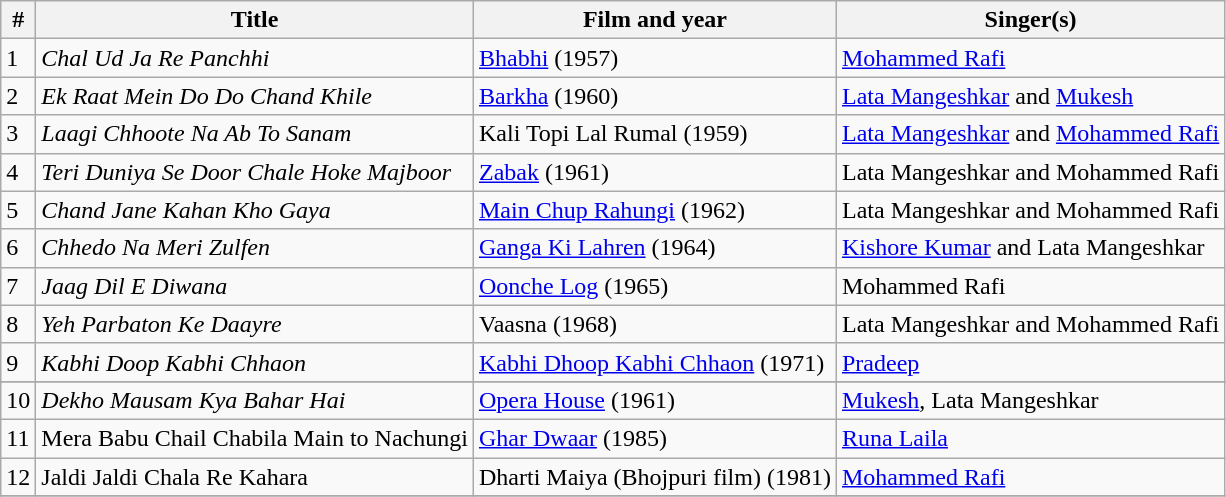<table class="wikitable">
<tr>
<th>#</th>
<th>Title</th>
<th>Film and year</th>
<th>Singer(s)</th>
</tr>
<tr>
<td>1</td>
<td><em>Chal Ud Ja Re Panchhi</em></td>
<td><a href='#'>Bhabhi</a> (1957)</td>
<td><a href='#'>Mohammed Rafi</a></td>
</tr>
<tr>
<td>2</td>
<td><em>Ek Raat Mein Do Do Chand Khile</em></td>
<td><a href='#'>Barkha</a> (1960)</td>
<td><a href='#'>Lata Mangeshkar</a> and <a href='#'>Mukesh</a></td>
</tr>
<tr>
<td>3</td>
<td><em>Laagi Chhoote Na Ab To Sanam</em></td>
<td>Kali Topi Lal Rumal (1959)</td>
<td><a href='#'>Lata Mangeshkar</a> and <a href='#'>Mohammed Rafi</a></td>
</tr>
<tr>
<td>4</td>
<td><em>Teri Duniya Se Door Chale Hoke Majboor</em></td>
<td><a href='#'>Zabak</a> (1961)</td>
<td>Lata Mangeshkar and Mohammed Rafi</td>
</tr>
<tr>
<td>5</td>
<td><em>Chand Jane Kahan Kho Gaya</em></td>
<td><a href='#'>Main Chup Rahungi</a> (1962)</td>
<td>Lata Mangeshkar and Mohammed Rafi</td>
</tr>
<tr>
<td>6</td>
<td><em>Chhedo Na Meri Zulfen</em></td>
<td><a href='#'>Ganga Ki Lahren</a> (1964)</td>
<td><a href='#'>Kishore Kumar</a> and Lata Mangeshkar</td>
</tr>
<tr>
<td>7</td>
<td><em>Jaag Dil E Diwana</em></td>
<td><a href='#'>Oonche Log</a> (1965)</td>
<td>Mohammed Rafi</td>
</tr>
<tr>
<td>8</td>
<td><em>Yeh Parbaton Ke Daayre</em></td>
<td>Vaasna (1968)</td>
<td>Lata Mangeshkar and Mohammed Rafi</td>
</tr>
<tr>
<td>9</td>
<td><em>Kabhi Doop Kabhi Chhaon</em></td>
<td><a href='#'>Kabhi Dhoop Kabhi Chhaon</a> (1971)</td>
<td><a href='#'>Pradeep</a></td>
</tr>
<tr>
</tr>
<tr>
<td>10</td>
<td><em>Dekho Mausam Kya Bahar Hai</em></td>
<td><a href='#'>Opera House</a> (1961)</td>
<td><a href='#'>Mukesh</a>, Lata Mangeshkar</td>
</tr>
<tr>
<td>11</td>
<td>Mera Babu Chail Chabila Main to Nachungi</td>
<td><a href='#'>Ghar Dwaar</a> (1985)</td>
<td><a href='#'>Runa Laila</a></td>
</tr>
<tr>
<td>12</td>
<td>Jaldi Jaldi Chala Re Kahara</td>
<td>Dharti Maiya (Bhojpuri film) (1981)</td>
<td><a href='#'>Mohammed Rafi</a></td>
</tr>
<tr>
</tr>
</table>
